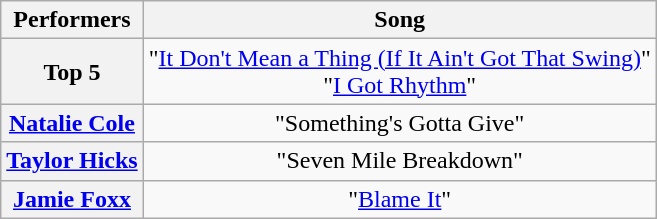<table class="wikitable" style="text-align:center;">
<tr>
<th scope="col">Performers</th>
<th scope="col">Song</th>
</tr>
<tr>
<th scope="row">Top 5</th>
<td>"<a href='#'>It Don't Mean a Thing (If It Ain't Got That Swing)</a>"<br>"<a href='#'>I Got Rhythm</a>"</td>
</tr>
<tr>
<th scope="row"><a href='#'>Natalie Cole</a></th>
<td>"Something's Gotta Give"</td>
</tr>
<tr>
<th scope="row"><a href='#'>Taylor Hicks</a></th>
<td>"Seven Mile Breakdown"</td>
</tr>
<tr>
<th scope="row"><a href='#'>Jamie Foxx</a></th>
<td>"<a href='#'>Blame It</a>"</td>
</tr>
</table>
